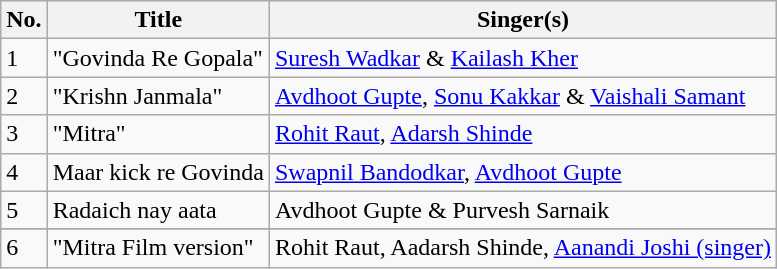<table class="wikitable">
<tr>
<th>No.</th>
<th>Title</th>
<th>Singer(s)</th>
</tr>
<tr>
<td>1</td>
<td>"Govinda Re Gopala"</td>
<td><a href='#'>Suresh Wadkar</a> & <a href='#'>Kailash Kher</a></td>
</tr>
<tr>
<td>2</td>
<td>"Krishn Janmala"</td>
<td><a href='#'>Avdhoot Gupte</a>, <a href='#'>Sonu Kakkar</a> & <a href='#'>Vaishali Samant</a></td>
</tr>
<tr>
<td>3</td>
<td>"Mitra"</td>
<td><a href='#'>Rohit Raut</a>, <a href='#'>Adarsh Shinde</a></td>
</tr>
<tr>
<td>4</td>
<td>Maar kick re Govinda</td>
<td><a href='#'>Swapnil Bandodkar</a>, <a href='#'>Avdhoot Gupte</a></td>
</tr>
<tr>
<td>5</td>
<td>Radaich nay aata</td>
<td>Avdhoot Gupte & Purvesh Sarnaik</td>
</tr>
<tr>
</tr>
<tr>
<td>6</td>
<td>"Mitra Film version"</td>
<td>Rohit Raut, Aadarsh Shinde, <a href='#'>Aanandi Joshi (singer)</a></td>
</tr>
</table>
